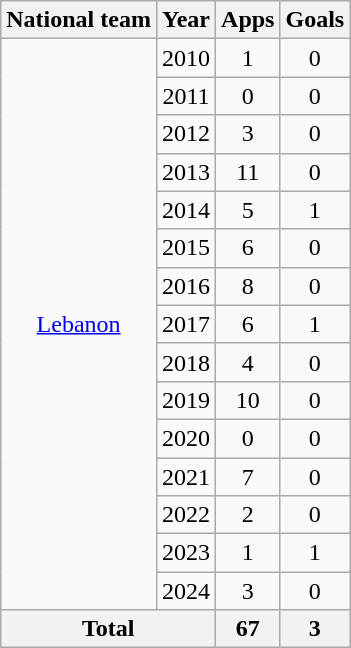<table class="wikitable" style="text-align:center">
<tr>
<th>National team</th>
<th>Year</th>
<th>Apps</th>
<th>Goals</th>
</tr>
<tr>
<td rowspan="15"><a href='#'>Lebanon</a></td>
<td>2010</td>
<td>1</td>
<td>0</td>
</tr>
<tr>
<td>2011</td>
<td>0</td>
<td>0</td>
</tr>
<tr>
<td>2012</td>
<td>3</td>
<td>0</td>
</tr>
<tr>
<td>2013</td>
<td>11</td>
<td>0</td>
</tr>
<tr>
<td>2014</td>
<td>5</td>
<td>1</td>
</tr>
<tr>
<td>2015</td>
<td>6</td>
<td>0</td>
</tr>
<tr>
<td>2016</td>
<td>8</td>
<td>0</td>
</tr>
<tr>
<td>2017</td>
<td>6</td>
<td>1</td>
</tr>
<tr>
<td>2018</td>
<td>4</td>
<td>0</td>
</tr>
<tr>
<td>2019</td>
<td>10</td>
<td>0</td>
</tr>
<tr>
<td>2020</td>
<td>0</td>
<td>0</td>
</tr>
<tr>
<td>2021</td>
<td>7</td>
<td>0</td>
</tr>
<tr>
<td>2022</td>
<td>2</td>
<td>0</td>
</tr>
<tr>
<td>2023</td>
<td>1</td>
<td>1</td>
</tr>
<tr>
<td>2024</td>
<td>3</td>
<td>0</td>
</tr>
<tr>
<th colspan="2">Total</th>
<th>67</th>
<th>3</th>
</tr>
</table>
